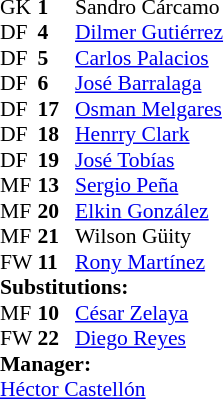<table style = "font-size: 90%" cellspacing = "0" cellpadding = "0">
<tr>
<td colspan = 4></td>
</tr>
<tr>
<th style="width:25px;"></th>
<th style="width:25px;"></th>
</tr>
<tr>
<td>GK</td>
<td><strong>1</strong></td>
<td> Sandro Cárcamo</td>
</tr>
<tr>
<td>DF</td>
<td><strong>4</strong></td>
<td> <a href='#'>Dilmer Gutiérrez</a></td>
</tr>
<tr>
<td>DF</td>
<td><strong>5</strong></td>
<td> <a href='#'>Carlos Palacios</a></td>
</tr>
<tr>
<td>DF</td>
<td><strong>6</strong></td>
<td> <a href='#'>José Barralaga</a></td>
<td></td>
<td></td>
</tr>
<tr>
<td>DF</td>
<td><strong>17</strong></td>
<td> <a href='#'>Osman Melgares</a></td>
</tr>
<tr>
<td>DF</td>
<td><strong>18</strong></td>
<td> <a href='#'>Henrry Clark</a></td>
</tr>
<tr>
<td>DF</td>
<td><strong>19</strong></td>
<td> <a href='#'>José Tobías</a></td>
</tr>
<tr>
<td>MF</td>
<td><strong>13</strong></td>
<td> <a href='#'>Sergio Peña</a></td>
</tr>
<tr>
<td>MF</td>
<td><strong>20</strong></td>
<td> <a href='#'>Elkin González</a></td>
<td></td>
<td></td>
</tr>
<tr>
<td>MF</td>
<td><strong>21</strong></td>
<td> Wilson Güity</td>
<td></td>
<td></td>
</tr>
<tr>
<td>FW</td>
<td><strong>11</strong></td>
<td> <a href='#'>Rony Martínez</a></td>
</tr>
<tr>
<td colspan = 3><strong>Substitutions:</strong></td>
</tr>
<tr>
<td>MF</td>
<td><strong>10</strong></td>
<td> <a href='#'>César Zelaya</a></td>
<td></td>
<td></td>
</tr>
<tr>
<td>FW</td>
<td><strong>22</strong></td>
<td> <a href='#'>Diego Reyes</a></td>
<td></td>
<td></td>
</tr>
<tr>
<td colspan = 3><strong>Manager:</strong></td>
</tr>
<tr>
<td colspan = 3> <a href='#'>Héctor Castellón</a></td>
</tr>
</table>
